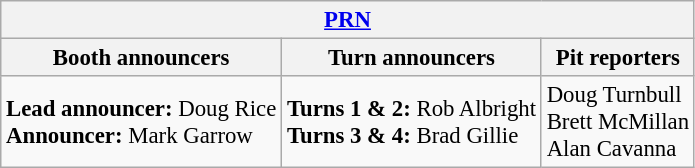<table class="wikitable" style="font-size: 95%">
<tr>
<th colspan="3"><a href='#'>PRN</a></th>
</tr>
<tr>
<th>Booth announcers</th>
<th>Turn announcers</th>
<th>Pit reporters</th>
</tr>
<tr>
<td><strong>Lead announcer:</strong> Doug Rice<br><strong>Announcer:</strong> Mark Garrow</td>
<td><strong>Turns 1 & 2:</strong> Rob Albright<br><strong>Turns 3 & 4:</strong> Brad Gillie</td>
<td>Doug Turnbull<br>Brett McMillan<br>Alan Cavanna</td>
</tr>
</table>
